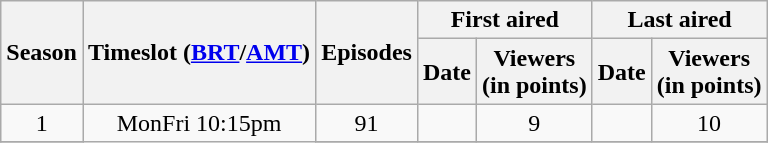<table class="wikitable" style="text-align: center">
<tr>
<th scope="col" rowspan="2">Season</th>
<th scope="col" rowspan="2">Timeslot (<a href='#'>BRT</a>/<a href='#'>AMT</a>)</th>
<th scope="col" rowspan="2" colspan="1">Episodes</th>
<th scope="col" colspan="2">First aired</th>
<th scope="col" colspan="2">Last aired</th>
</tr>
<tr>
<th scope="col">Date</th>
<th scope="col">Viewers<br>(in points)</th>
<th scope="col">Date</th>
<th scope="col">Viewers<br>(in points)</th>
</tr>
<tr>
<td rowspan="1">1</td>
<td rowspan="2">MonFri 10:15pm</td>
<td rowspan="1">91</td>
<td></td>
<td rowspan="1">9</td>
<td></td>
<td rowspan="1">10</td>
</tr>
<tr>
</tr>
</table>
